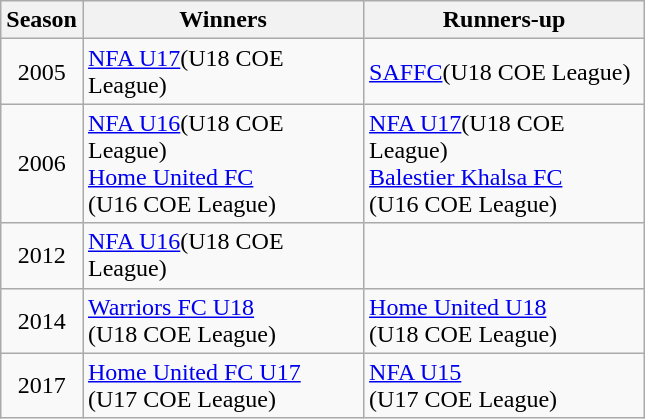<table class="wikitable" style="text-align:center">
<tr>
<th width='25'>Season</th>
<th width='180'>Winners</th>
<th width='180'>Runners-up</th>
</tr>
<tr>
<td>2005</td>
<td align='left'><a href='#'>NFA U17</a>(U18 COE League)</td>
<td align='left'><a href='#'>SAFFC</a>(U18 COE League)</td>
</tr>
<tr>
<td>2006</td>
<td align='left'><a href='#'>NFA U16</a>(U18 COE League) <br> <a href='#'>Home United FC</a><br>(U16 COE League)</td>
<td align='left'><a href='#'>NFA U17</a>(U18 COE League) <br> <a href='#'>Balestier Khalsa FC</a><br>(U16 COE League)</td>
</tr>
<tr>
<td>2012</td>
<td align='left'><a href='#'>NFA U16</a>(U18 COE League)</td>
<td align='left'></td>
</tr>
<tr>
<td>2014</td>
<td align='left'><a href='#'>Warriors FC U18</a><br>(U18 COE League)</td>
<td align='left'><a href='#'>Home United U18</a><br>(U18 COE League)</td>
</tr>
<tr>
<td>2017</td>
<td align='left'><a href='#'>Home United FC U17</a><br>(U17 COE League)</td>
<td align='left'><a href='#'>NFA U15</a><br>(U17 COE League)</td>
</tr>
</table>
